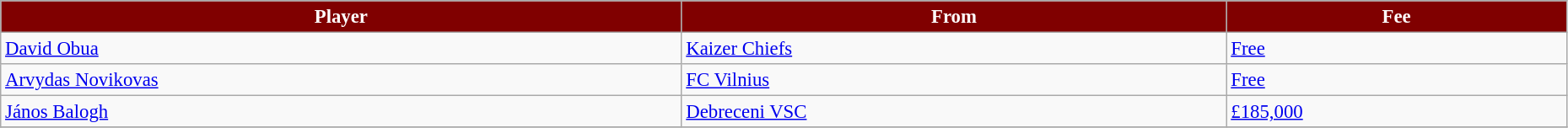<table class="wikitable" style="text-align:left; font-size:95%;width:98%;">
<tr>
<th style="background:maroon; color:white;">Player</th>
<th style="background:maroon; color:white;">From</th>
<th style="background:maroon; color:white;">Fee</th>
</tr>
<tr>
<td> <a href='#'>David Obua</a></td>
<td> <a href='#'>Kaizer Chiefs</a></td>
<td><a href='#'>Free</a></td>
</tr>
<tr>
<td> <a href='#'>Arvydas Novikovas</a></td>
<td> <a href='#'>FC Vilnius</a></td>
<td><a href='#'>Free</a></td>
</tr>
<tr>
<td> <a href='#'>János Balogh</a></td>
<td> <a href='#'>Debreceni VSC</a></td>
<td><a href='#'>£185,000</a></td>
</tr>
<tr>
</tr>
</table>
